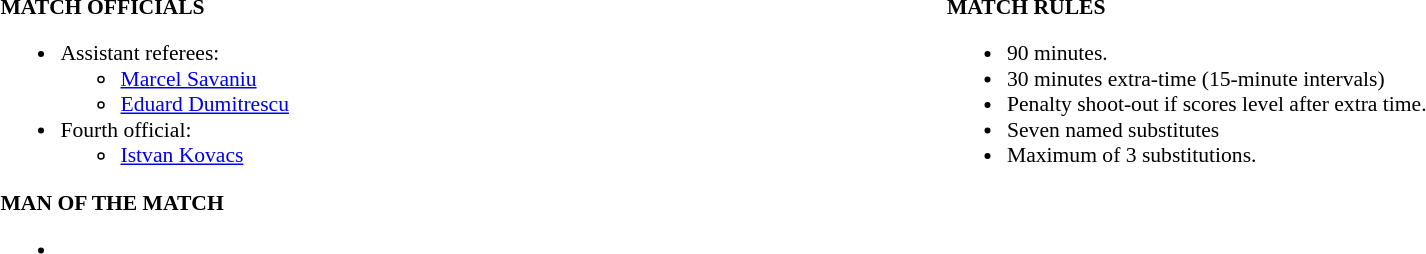<table width=100% style="font-size: 90%">
<tr>
<td width=50% valign=top><br><strong>MATCH OFFICIALS</strong><ul><li>Assistant referees:<ul><li> <a href='#'>Marcel Savaniu</a></li><li> <a href='#'>Eduard Dumitrescu</a></li></ul></li><li>Fourth official:<ul><li> <a href='#'>Istvan Kovacs</a></li></ul></li></ul><strong>MAN OF THE MATCH</strong><ul><li></li></ul></td>
<td width=50% valign=top><br><strong>MATCH RULES</strong><ul><li>90 minutes.</li><li>30 minutes extra-time (15-minute intervals)</li><li>Penalty shoot-out if scores level after extra time.</li><li>Seven named substitutes</li><li>Maximum of 3 substitutions.</li></ul></td>
</tr>
</table>
